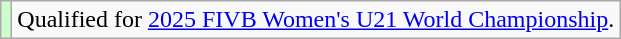<table class="wikitable">
<tr>
<td style="background: #cfc;"></td>
<td>Qualified for <a href='#'>2025 FIVB Women's U21 World Championship</a>.</td>
</tr>
</table>
